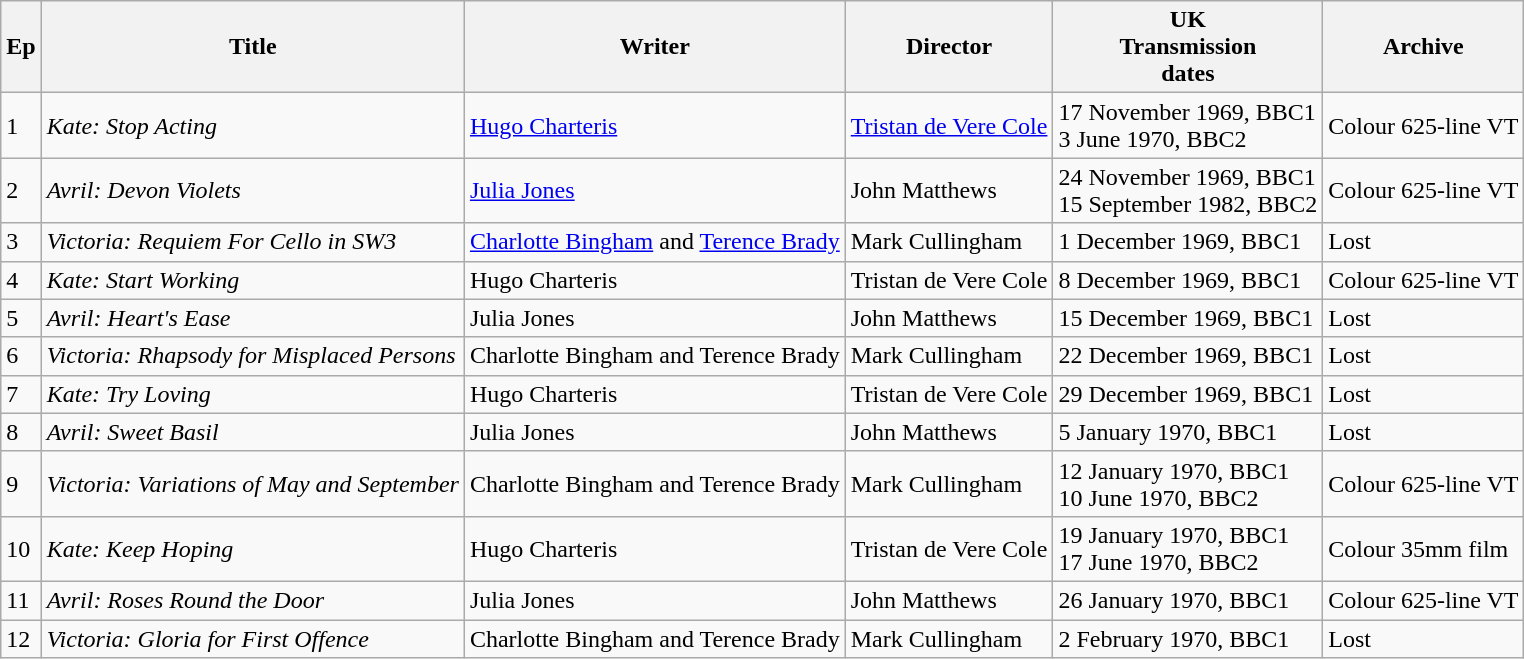<table class="wikitable" style="text-align:left;">
<tr>
<th>Ep</th>
<th>Title</th>
<th>Writer</th>
<th>Director</th>
<th>UK<br>Transmission<br>dates</th>
<th>Archive</th>
</tr>
<tr>
<td>1</td>
<td><em>Kate: Stop Acting</em></td>
<td><a href='#'>Hugo Charteris</a></td>
<td><a href='#'>Tristan de Vere Cole</a></td>
<td>17 November 1969, BBC1<br>3 June 1970, BBC2</td>
<td>Colour 625-line VT</td>
</tr>
<tr>
<td>2</td>
<td><em>Avril: Devon Violets</em></td>
<td><a href='#'>Julia Jones</a></td>
<td>John Matthews</td>
<td>24 November 1969, BBC1<br>15 September 1982, BBC2</td>
<td>Colour 625-line VT</td>
</tr>
<tr>
<td>3</td>
<td><em>Victoria: Requiem For Cello in SW3</em></td>
<td><a href='#'>Charlotte Bingham</a> and <a href='#'>Terence Brady</a></td>
<td>Mark Cullingham</td>
<td>1 December 1969, BBC1</td>
<td>Lost</td>
</tr>
<tr>
<td>4</td>
<td><em>Kate: Start Working</em></td>
<td>Hugo Charteris</td>
<td>Tristan de Vere Cole</td>
<td>8 December 1969, BBC1</td>
<td>Colour 625-line VT</td>
</tr>
<tr>
<td>5</td>
<td><em>Avril: Heart's Ease</em></td>
<td>Julia Jones</td>
<td>John Matthews</td>
<td>15 December 1969, BBC1</td>
<td>Lost</td>
</tr>
<tr>
<td>6</td>
<td><em>Victoria: Rhapsody for Misplaced Persons</em></td>
<td>Charlotte Bingham and Terence Brady</td>
<td>Mark Cullingham</td>
<td>22 December 1969, BBC1</td>
<td>Lost</td>
</tr>
<tr>
<td>7</td>
<td><em>Kate: Try Loving</em></td>
<td>Hugo Charteris</td>
<td>Tristan de Vere Cole</td>
<td>29 December 1969, BBC1</td>
<td>Lost</td>
</tr>
<tr>
<td>8</td>
<td><em>Avril: Sweet Basil</em></td>
<td>Julia Jones</td>
<td>John Matthews</td>
<td>5 January 1970, BBC1</td>
<td>Lost</td>
</tr>
<tr>
<td>9</td>
<td><em>Victoria: Variations of May and September</em></td>
<td>Charlotte Bingham and Terence Brady</td>
<td>Mark Cullingham</td>
<td>12 January 1970, BBC1<br>10 June 1970, BBC2</td>
<td>Colour 625-line VT</td>
</tr>
<tr>
<td>10</td>
<td><em>Kate: Keep Hoping</em></td>
<td>Hugo Charteris</td>
<td>Tristan de Vere Cole</td>
<td>19 January 1970, BBC1<br>17 June 1970, BBC2</td>
<td>Colour 35mm film</td>
</tr>
<tr>
<td>11</td>
<td><em>Avril: Roses Round the Door</em></td>
<td>Julia Jones</td>
<td>John Matthews</td>
<td>26 January 1970, BBC1</td>
<td>Colour 625-line VT</td>
</tr>
<tr>
<td>12</td>
<td><em>Victoria: Gloria for First Offence</em></td>
<td>Charlotte Bingham and Terence Brady</td>
<td>Mark Cullingham</td>
<td>2 February 1970, BBC1</td>
<td>Lost</td>
</tr>
</table>
